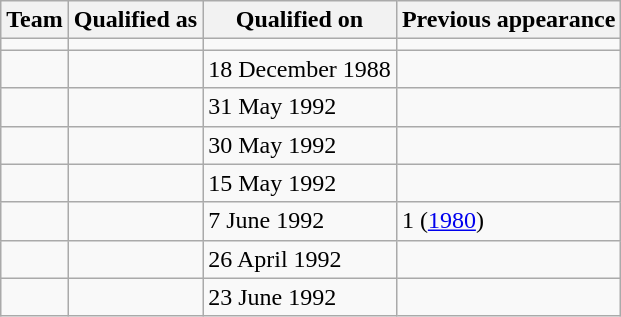<table class="wikitable sortable" style="text-align:left;">
<tr>
<th>Team</th>
<th>Qualified as</th>
<th>Qualified on</th>
<th>Previous appearance</th>
</tr>
<tr>
<td></td>
<td></td>
<td></td>
<td></td>
</tr>
<tr>
<td></td>
<td></td>
<td>18 December 1988</td>
<td></td>
</tr>
<tr>
<td></td>
<td></td>
<td>31 May 1992</td>
<td></td>
</tr>
<tr>
<td></td>
<td></td>
<td>30 May 1992</td>
<td></td>
</tr>
<tr>
<td></td>
<td></td>
<td>15 May 1992</td>
<td></td>
</tr>
<tr>
<td></td>
<td></td>
<td>7 June 1992</td>
<td>1 (<a href='#'>1980</a>)</td>
</tr>
<tr>
<td></td>
<td></td>
<td>26 April 1992</td>
<td></td>
</tr>
<tr>
<td></td>
<td></td>
<td>23 June 1992</td>
<td></td>
</tr>
</table>
